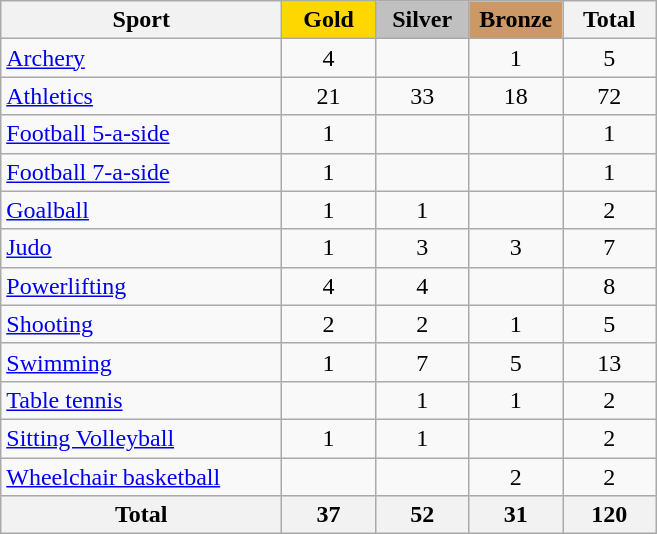<table class="wikitable sortable" style="text-align:center;">
<tr>
<th width=180>Sport</th>
<th scope="col" style="background:gold; width:55px;">Gold</th>
<th scope="col" style="background:silver; width:55px;">Silver</th>
<th scope="col" style="background:#cc9966; width:55px;">Bronze</th>
<th width=55>Total</th>
</tr>
<tr>
<td align=left><a href='#'>Archery</a></td>
<td>4</td>
<td></td>
<td>1</td>
<td>5</td>
</tr>
<tr>
<td align=left><a href='#'>Athletics</a></td>
<td>21</td>
<td>33</td>
<td>18</td>
<td>72</td>
</tr>
<tr>
<td align=left><a href='#'>Football 5-a-side</a></td>
<td>1</td>
<td></td>
<td></td>
<td>1</td>
</tr>
<tr>
<td align=left><a href='#'>Football 7-a-side</a></td>
<td>1</td>
<td></td>
<td></td>
<td>1</td>
</tr>
<tr>
<td align=left><a href='#'>Goalball</a></td>
<td>1</td>
<td>1</td>
<td></td>
<td>2</td>
</tr>
<tr>
<td align=left><a href='#'>Judo</a></td>
<td>1</td>
<td>3</td>
<td>3</td>
<td>7</td>
</tr>
<tr>
<td align=left><a href='#'>Powerlifting</a></td>
<td>4</td>
<td>4</td>
<td></td>
<td>8</td>
</tr>
<tr>
<td align=left><a href='#'>Shooting</a></td>
<td>2</td>
<td>2</td>
<td>1</td>
<td>5</td>
</tr>
<tr>
<td align=left><a href='#'>Swimming</a></td>
<td>1</td>
<td>7</td>
<td>5</td>
<td>13</td>
</tr>
<tr>
<td align=left><a href='#'>Table tennis</a></td>
<td></td>
<td>1</td>
<td>1</td>
<td>2</td>
</tr>
<tr>
<td align=left><a href='#'>Sitting Volleyball</a></td>
<td>1</td>
<td>1</td>
<td></td>
<td>2</td>
</tr>
<tr>
<td align=left><a href='#'>Wheelchair basketball</a></td>
<td></td>
<td></td>
<td>2</td>
<td>2</td>
</tr>
<tr class="sortbottom">
<th>Total</th>
<th>37</th>
<th>52</th>
<th>31</th>
<th>120</th>
</tr>
</table>
